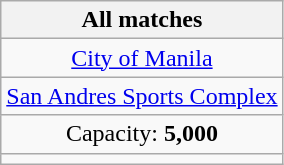<table class="wikitable" style="text-align:center">
<tr>
<th>All matches</th>
</tr>
<tr>
<td><a href='#'>City of Manila</a></td>
</tr>
<tr>
<td><a href='#'>San Andres Sports Complex</a></td>
</tr>
<tr>
<td>Capacity: <strong>5,000</strong></td>
</tr>
<tr>
<td></td>
</tr>
</table>
